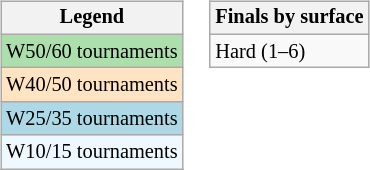<table>
<tr valign=top>
<td><br><table class=wikitable style="font-size:85%">
<tr>
<th>Legend</th>
</tr>
<tr style="background:#addfad;">
<td>W50/60 tournaments</td>
</tr>
<tr style="background:#ffe4c4;">
<td>W40/50 tournaments</td>
</tr>
<tr style="background:lightblue;">
<td>W25/35 tournaments</td>
</tr>
<tr style="background:#f0f8ff;">
<td>W10/15 tournaments</td>
</tr>
</table>
</td>
<td><br><table class=wikitable style="font-size:85%">
<tr>
<th>Finals by surface</th>
</tr>
<tr>
<td>Hard (1–6)</td>
</tr>
</table>
</td>
</tr>
</table>
